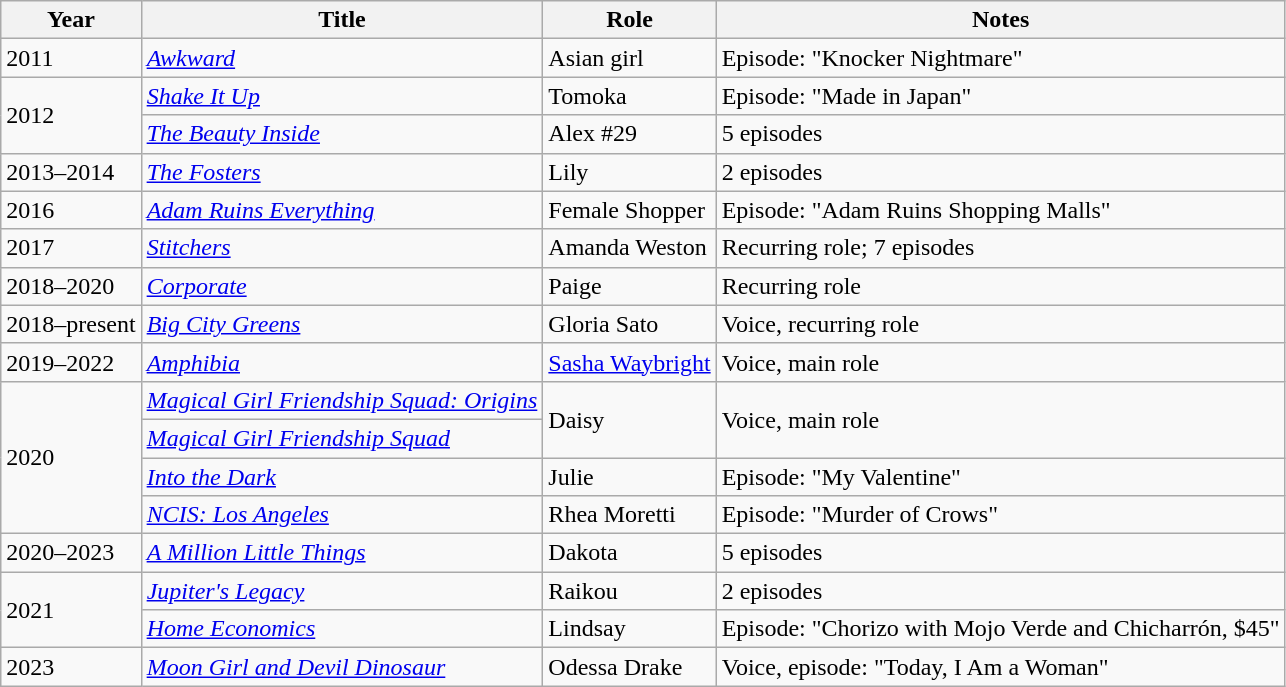<table class="wikitable plainrowheaders sortable">
<tr>
<th scope="col">Year</th>
<th scope="col">Title</th>
<th scope="col">Role</th>
<th scope="col" class="unsortable">Notes</th>
</tr>
<tr>
<td>2011</td>
<td><em><a href='#'>Awkward</a></em></td>
<td>Asian girl</td>
<td>Episode: "Knocker Nightmare"</td>
</tr>
<tr>
<td rowspan=2>2012</td>
<td><em><a href='#'>Shake It Up</a></em></td>
<td>Tomoka</td>
<td>Episode: "Made in Japan"</td>
</tr>
<tr>
<td><em><a href='#'>The Beauty Inside</a></em></td>
<td>Alex #29</td>
<td>5 episodes</td>
</tr>
<tr>
<td>2013–2014</td>
<td><em><a href='#'>The Fosters</a></em></td>
<td>Lily</td>
<td>2 episodes</td>
</tr>
<tr>
<td>2016</td>
<td><em><a href='#'>Adam Ruins Everything</a></em></td>
<td>Female Shopper</td>
<td>Episode: "Adam Ruins Shopping Malls"</td>
</tr>
<tr>
<td>2017</td>
<td><em><a href='#'>Stitchers</a></em></td>
<td>Amanda Weston</td>
<td>Recurring role; 7 episodes</td>
</tr>
<tr>
<td>2018–2020</td>
<td><em><a href='#'>Corporate</a></em></td>
<td>Paige</td>
<td>Recurring role</td>
</tr>
<tr>
<td>2018–present</td>
<td><em><a href='#'>Big City Greens</a></em></td>
<td>Gloria Sato</td>
<td>Voice, recurring role</td>
</tr>
<tr>
<td>2019–2022</td>
<td><em><a href='#'>Amphibia</a></em></td>
<td><a href='#'>Sasha Waybright</a></td>
<td>Voice, main role</td>
</tr>
<tr>
<td rowspan=4>2020</td>
<td><em><a href='#'>Magical Girl Friendship Squad: Origins</a></em></td>
<td rowspan="2">Daisy</td>
<td rowspan="2">Voice, main role</td>
</tr>
<tr>
<td><em><a href='#'>Magical Girl Friendship Squad</a></em></td>
</tr>
<tr>
<td><em><a href='#'>Into the Dark</a></em></td>
<td>Julie</td>
<td>Episode: "My Valentine"</td>
</tr>
<tr>
<td><em><a href='#'>NCIS: Los Angeles</a></em></td>
<td>Rhea Moretti</td>
<td>Episode: "Murder of Crows"</td>
</tr>
<tr>
<td>2020–2023</td>
<td><em><a href='#'>A Million Little Things</a></em></td>
<td>Dakota</td>
<td>5 episodes</td>
</tr>
<tr>
<td rowspan=2>2021</td>
<td><em><a href='#'>Jupiter's Legacy</a></em></td>
<td>Raikou</td>
<td>2 episodes</td>
</tr>
<tr>
<td><em><a href='#'>Home Economics</a></em></td>
<td>Lindsay</td>
<td>Episode: "Chorizo with Mojo Verde and Chicharrón, $45"</td>
</tr>
<tr>
<td>2023</td>
<td><em><a href='#'>Moon Girl and Devil Dinosaur</a></em></td>
<td>Odessa Drake</td>
<td>Voice, episode: "Today, I Am a Woman"</td>
</tr>
</table>
